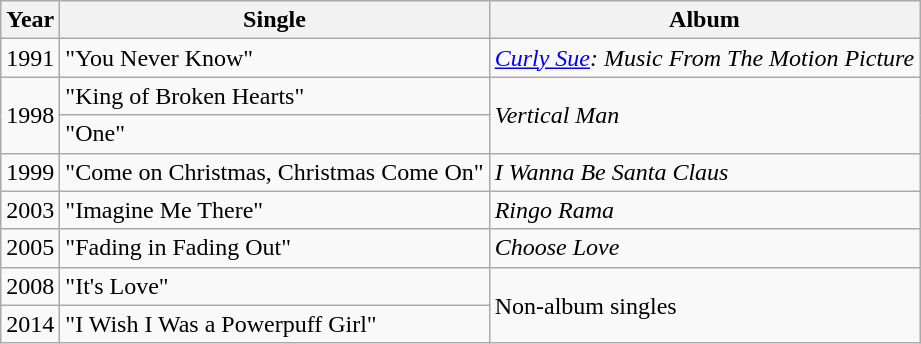<table class="wikitable">
<tr>
<th scope="col" rowspan="1">Year</th>
<th scope="col" rowspan="1">Single</th>
<th scope="col" rowspan="1">Album</th>
</tr>
<tr>
<td>1991</td>
<td>"You Never Know"</td>
<td><em><a href='#'>Curly Sue</a>: Music From The Motion Picture</em></td>
</tr>
<tr>
<td style="text-align:left" rowspan="2">1998</td>
<td>"King of Broken Hearts"</td>
<td rowspan="2"><em>Vertical Man</em></td>
</tr>
<tr>
<td>"One"</td>
</tr>
<tr>
<td>1999</td>
<td>"Come on Christmas, Christmas Come On"</td>
<td><em>I Wanna Be Santa Claus</em></td>
</tr>
<tr>
<td>2003</td>
<td>"Imagine Me There"</td>
<td><em>Ringo Rama</em></td>
</tr>
<tr>
<td>2005</td>
<td>"Fading in Fading Out"</td>
<td><em>Choose Love</em></td>
</tr>
<tr>
<td>2008</td>
<td>"It's Love"</td>
<td rowspan="2">Non-album singles</td>
</tr>
<tr>
<td>2014</td>
<td>"I Wish I Was a Powerpuff Girl"</td>
</tr>
</table>
